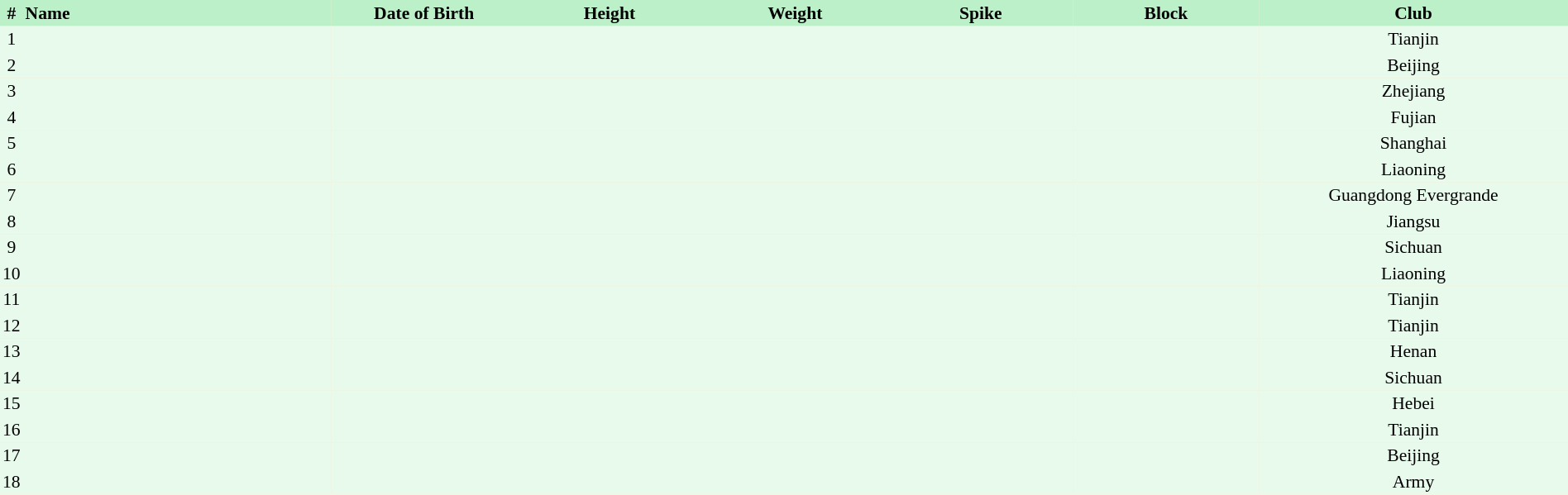<table border=0 cellpadding=2 cellspacing=0  |- bgcolor=#FFECCE style="text-align:center; font-size:90%; width:100%">
<tr bgcolor=#BBF0C9>
<th>#</th>
<th align=left width=20%>Name</th>
<th width=12%>Date of Birth</th>
<th width=12%>Height</th>
<th width=12%>Weight</th>
<th width=12%>Spike</th>
<th width=12%>Block</th>
<th width=20%>Club</th>
</tr>
<tr bgcolor=#E7FAEC>
<td>1</td>
<td align=left></td>
<td align=right></td>
<td></td>
<td></td>
<td></td>
<td></td>
<td>Tianjin</td>
</tr>
<tr bgcolor=#E7FAEC>
<td>2</td>
<td align=left></td>
<td align=right></td>
<td></td>
<td></td>
<td></td>
<td></td>
<td>Beijing</td>
</tr>
<tr bgcolor=#E7FAEC>
<td>3</td>
<td align=left></td>
<td align=right></td>
<td></td>
<td></td>
<td></td>
<td></td>
<td>Zhejiang</td>
</tr>
<tr bgcolor=#E7FAEC>
<td>4</td>
<td align=left></td>
<td align=right></td>
<td></td>
<td></td>
<td></td>
<td></td>
<td>Fujian</td>
</tr>
<tr bgcolor=#E7FAEC>
<td>5</td>
<td align=left></td>
<td align=right></td>
<td></td>
<td></td>
<td></td>
<td></td>
<td>Shanghai</td>
</tr>
<tr bgcolor=#E7FAEC>
<td>6</td>
<td align=left></td>
<td align=right></td>
<td></td>
<td></td>
<td></td>
<td></td>
<td>Liaoning</td>
</tr>
<tr bgcolor=#E7FAEC>
<td>7</td>
<td align=left></td>
<td align=right></td>
<td></td>
<td></td>
<td></td>
<td></td>
<td>Guangdong Evergrande</td>
</tr>
<tr bgcolor=#E7FAEC>
<td>8</td>
<td align=left></td>
<td align=right></td>
<td></td>
<td></td>
<td></td>
<td></td>
<td>Jiangsu</td>
</tr>
<tr bgcolor=#E7FAEC>
<td>9</td>
<td align=left></td>
<td align=right></td>
<td></td>
<td></td>
<td></td>
<td></td>
<td>Sichuan</td>
</tr>
<tr bgcolor=#E7FAEC>
<td>10</td>
<td align=left></td>
<td align=right></td>
<td></td>
<td></td>
<td></td>
<td></td>
<td>Liaoning</td>
</tr>
<tr bgcolor=#E7FAEC>
<td>11</td>
<td align=left></td>
<td align=right></td>
<td></td>
<td></td>
<td></td>
<td></td>
<td>Tianjin</td>
</tr>
<tr bgcolor=#E7FAEC>
<td>12</td>
<td align=left></td>
<td align=right></td>
<td></td>
<td></td>
<td></td>
<td></td>
<td>Tianjin</td>
</tr>
<tr bgcolor=#E7FAEC>
<td>13</td>
<td align=left></td>
<td align=right></td>
<td></td>
<td></td>
<td></td>
<td></td>
<td>Henan</td>
</tr>
<tr bgcolor=#E7FAEC>
<td>14</td>
<td align=left></td>
<td align=right></td>
<td></td>
<td></td>
<td></td>
<td></td>
<td>Sichuan</td>
</tr>
<tr bgcolor=#E7FAEC>
<td>15</td>
<td align=left></td>
<td align=right></td>
<td></td>
<td></td>
<td></td>
<td></td>
<td>Hebei</td>
</tr>
<tr bgcolor=#E7FAEC>
<td>16</td>
<td align=left></td>
<td align=right></td>
<td></td>
<td></td>
<td></td>
<td></td>
<td>Tianjin</td>
</tr>
<tr bgcolor=#E7FAEC>
<td>17</td>
<td align=left></td>
<td align=right></td>
<td></td>
<td></td>
<td></td>
<td></td>
<td>Beijing</td>
</tr>
<tr bgcolor=#E7FAEC>
<td>18</td>
<td align=left></td>
<td align=right></td>
<td></td>
<td></td>
<td></td>
<td></td>
<td>Army</td>
</tr>
</table>
